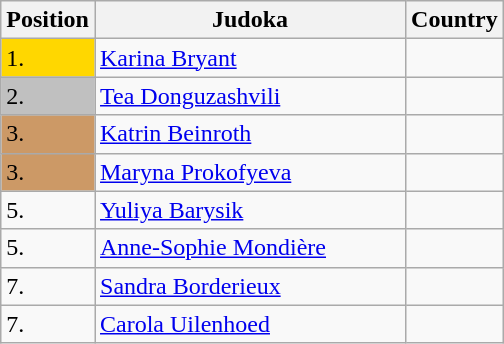<table class=wikitable>
<tr>
<th width=10>Position</th>
<th width=200>Judoka</th>
<th width=10>Country</th>
</tr>
<tr>
<td bgcolor=gold>1.</td>
<td><a href='#'>Karina Bryant</a></td>
<td></td>
</tr>
<tr>
<td bgcolor="silver">2.</td>
<td><a href='#'>Tea Donguzashvili</a></td>
<td></td>
</tr>
<tr>
<td bgcolor="CC9966">3.</td>
<td><a href='#'>Katrin Beinroth</a></td>
<td></td>
</tr>
<tr>
<td bgcolor="CC9966">3.</td>
<td><a href='#'>Maryna Prokofyeva</a></td>
<td></td>
</tr>
<tr>
<td>5.</td>
<td><a href='#'>Yuliya Barysik</a></td>
<td></td>
</tr>
<tr>
<td>5.</td>
<td><a href='#'>Anne-Sophie Mondière</a></td>
<td></td>
</tr>
<tr>
<td>7.</td>
<td><a href='#'>Sandra Borderieux</a></td>
<td></td>
</tr>
<tr>
<td>7.</td>
<td><a href='#'>Carola Uilenhoed</a></td>
<td></td>
</tr>
</table>
